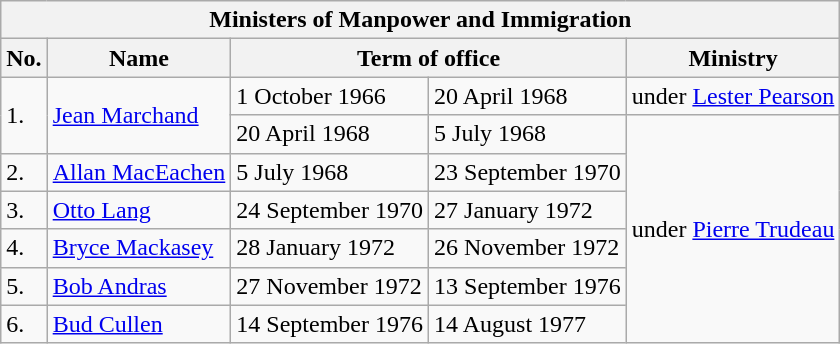<table class="wikitable">
<tr>
<th colspan="5">Ministers of Manpower and Immigration</th>
</tr>
<tr>
<th>No.</th>
<th>Name</th>
<th colspan="2">Term of office</th>
<th>Ministry</th>
</tr>
<tr>
<td rowspan="2">1.</td>
<td rowspan="2"><a href='#'>Jean Marchand</a></td>
<td>1 October 1966</td>
<td>20 April 1968</td>
<td>under <a href='#'>Lester Pearson</a></td>
</tr>
<tr>
<td>20 April 1968</td>
<td>5 July 1968</td>
<td rowspan="6">under <a href='#'>Pierre Trudeau</a></td>
</tr>
<tr>
<td>2.</td>
<td><a href='#'>Allan MacEachen</a></td>
<td>5 July 1968</td>
<td>23 September 1970</td>
</tr>
<tr>
<td>3.</td>
<td><a href='#'>Otto Lang</a></td>
<td>24 September 1970</td>
<td>27 January 1972</td>
</tr>
<tr>
<td>4.</td>
<td><a href='#'>Bryce Mackasey</a></td>
<td>28 January 1972</td>
<td>26 November 1972</td>
</tr>
<tr>
<td>5.</td>
<td><a href='#'>Bob Andras</a></td>
<td>27 November 1972</td>
<td>13 September 1976</td>
</tr>
<tr>
<td>6.</td>
<td><a href='#'>Bud Cullen</a></td>
<td>14 September 1976</td>
<td>14 August 1977</td>
</tr>
</table>
